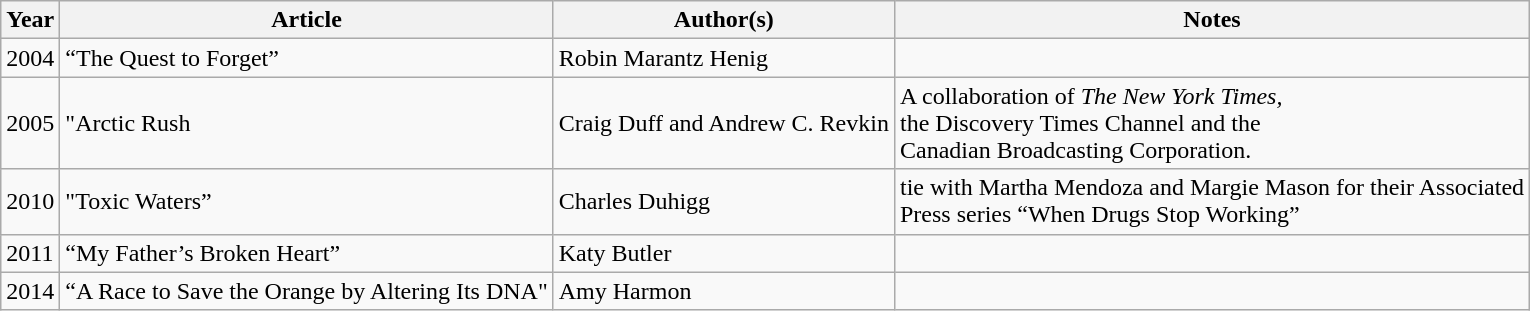<table class="wikitable">
<tr>
<th>Year</th>
<th>Article</th>
<th>Author(s)</th>
<th>Notes</th>
</tr>
<tr>
<td>2004</td>
<td>“The Quest to Forget”</td>
<td>Robin Marantz Henig</td>
<td></td>
</tr>
<tr>
<td>2005</td>
<td>"Arctic Rush</td>
<td>Craig Duff and Andrew C. Revkin</td>
<td>A collaboration of <em>The New York Times,</em><br>the Discovery Times Channel and the<br>Canadian Broadcasting Corporation.</td>
</tr>
<tr>
<td>2010</td>
<td>"Toxic Waters”</td>
<td>Charles Duhigg</td>
<td>tie with Martha Mendoza and Margie Mason for their Associated<br>Press series “When Drugs Stop Working”</td>
</tr>
<tr>
<td>2011</td>
<td>“My Father’s Broken Heart”</td>
<td>Katy Butler</td>
<td></td>
</tr>
<tr>
<td>2014</td>
<td>“A Race to Save the Orange by Altering Its DNA"</td>
<td>Amy Harmon</td>
<td></td>
</tr>
</table>
